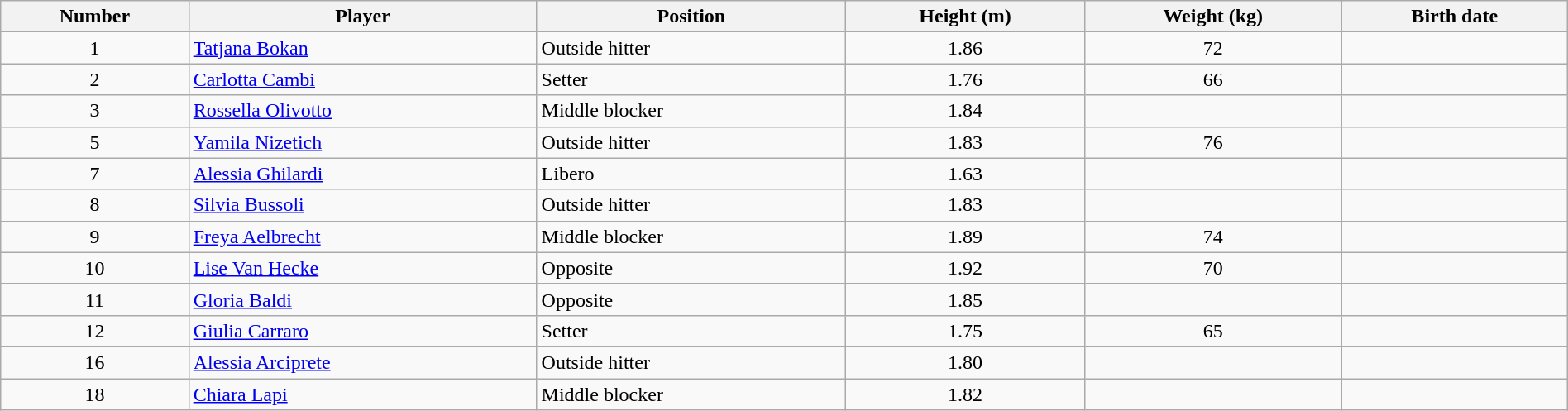<table class="wikitable" style="width:100%;">
<tr>
<th>Number</th>
<th>Player</th>
<th>Position</th>
<th>Height (m)</th>
<th>Weight (kg)</th>
<th>Birth date</th>
</tr>
<tr>
<td align=center>1</td>
<td> <a href='#'>Tatjana Bokan</a></td>
<td>Outside hitter</td>
<td align=center>1.86</td>
<td align=center>72</td>
<td></td>
</tr>
<tr>
<td align=center>2</td>
<td> <a href='#'>Carlotta Cambi</a></td>
<td>Setter</td>
<td align=center>1.76</td>
<td align=center>66</td>
<td></td>
</tr>
<tr>
<td align=center>3</td>
<td> <a href='#'>Rossella Olivotto</a></td>
<td>Middle blocker</td>
<td align=center>1.84</td>
<td align=center></td>
<td></td>
</tr>
<tr>
<td align=center>5</td>
<td> <a href='#'>Yamila Nizetich</a></td>
<td>Outside hitter</td>
<td align=center>1.83</td>
<td align=center>76</td>
<td></td>
</tr>
<tr>
<td align=center>7</td>
<td> <a href='#'>Alessia Ghilardi</a></td>
<td>Libero</td>
<td align=center>1.63</td>
<td align=center></td>
<td></td>
</tr>
<tr>
<td align=center>8</td>
<td> <a href='#'>Silvia Bussoli</a></td>
<td>Outside hitter</td>
<td align=center>1.83</td>
<td align=center></td>
<td></td>
</tr>
<tr>
<td align=center>9</td>
<td> <a href='#'>Freya Aelbrecht</a></td>
<td>Middle blocker</td>
<td align=center>1.89</td>
<td align=center>74</td>
<td></td>
</tr>
<tr>
<td align=center>10</td>
<td> <a href='#'>Lise Van Hecke</a></td>
<td>Opposite</td>
<td align=center>1.92</td>
<td align=center>70</td>
<td></td>
</tr>
<tr>
<td align=center>11</td>
<td> <a href='#'>Gloria Baldi</a></td>
<td>Opposite</td>
<td align=center>1.85</td>
<td align=center></td>
<td></td>
</tr>
<tr>
<td align=center>12</td>
<td> <a href='#'>Giulia Carraro</a></td>
<td>Setter</td>
<td align=center>1.75</td>
<td align=center>65</td>
<td></td>
</tr>
<tr>
<td align=center>16</td>
<td> <a href='#'>Alessia Arciprete</a></td>
<td>Outside hitter</td>
<td align=center>1.80</td>
<td align=center></td>
<td></td>
</tr>
<tr>
<td align=center>18</td>
<td> <a href='#'>Chiara Lapi</a></td>
<td>Middle blocker</td>
<td align=center>1.82</td>
<td align=center></td>
<td></td>
</tr>
</table>
